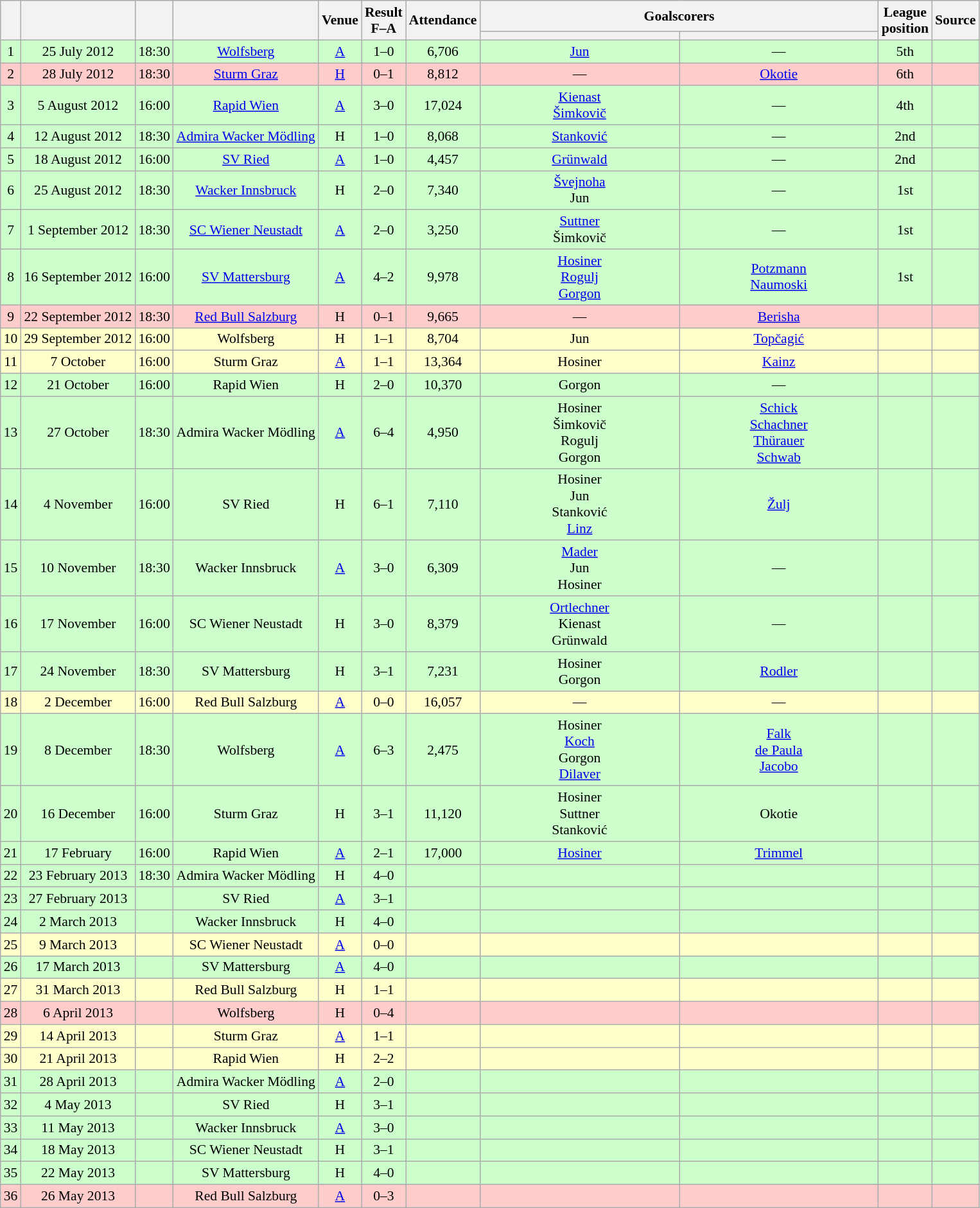<table class="wikitable" style="text-align:center; font-size:90%">
<tr>
<th rowspan=2></th>
<th rowspan=2></th>
<th rowspan=2></th>
<th rowspan="2"></th>
<th rowspan="2">Venue</th>
<th rowspan=2>Result<br>F–A</th>
<th rowspan=2>Attendance</th>
<th colspan=2>Goalscorers</th>
<th rowspan=2>League<br>position</th>
<th rowspan=2>Source</th>
</tr>
<tr>
<th style="width:200px"></th>
<th style="width:200px"></th>
</tr>
<tr bgcolor="#ccffcc">
<td>1</td>
<td>25 July 2012</td>
<td>18:30</td>
<td><a href='#'>Wolfsberg</a></td>
<td><a href='#'>A</a></td>
<td>1–0</td>
<td>6,706</td>
<td><a href='#'>Jun</a> </td>
<td>—</td>
<td>5th</td>
<td></td>
</tr>
<tr bgcolor="#ffcccc">
<td>2</td>
<td>28 July 2012</td>
<td>18:30</td>
<td><a href='#'>Sturm Graz</a></td>
<td><a href='#'>H</a></td>
<td>0–1</td>
<td>8,812</td>
<td>—</td>
<td><a href='#'>Okotie</a> </td>
<td>6th</td>
<td></td>
</tr>
<tr bgcolor="#ccffcc">
<td>3</td>
<td>5 August 2012</td>
<td>16:00</td>
<td><a href='#'>Rapid Wien</a></td>
<td><a href='#'>A</a></td>
<td>3–0</td>
<td>17,024</td>
<td><a href='#'>Kienast</a>  <br> <a href='#'>Šimkovič</a> </td>
<td>—</td>
<td>4th</td>
<td></td>
</tr>
<tr bgcolor="#ccffcc">
<td>4</td>
<td>12 August 2012</td>
<td>18:30</td>
<td><a href='#'>Admira Wacker Mödling</a></td>
<td>H</td>
<td>1–0</td>
<td>8,068</td>
<td><a href='#'>Stanković</a> </td>
<td>—</td>
<td>2nd</td>
<td></td>
</tr>
<tr bgcolor="#ccffcc">
<td>5</td>
<td>18 August 2012</td>
<td>16:00</td>
<td><a href='#'>SV Ried</a></td>
<td><a href='#'>A</a></td>
<td>1–0</td>
<td>4,457</td>
<td><a href='#'>Grünwald</a> </td>
<td>—</td>
<td>2nd</td>
<td></td>
</tr>
<tr bgcolor="#ccffcc">
<td>6</td>
<td>25 August 2012</td>
<td>18:30</td>
<td><a href='#'>Wacker Innsbruck</a></td>
<td>H</td>
<td>2–0</td>
<td>7,340</td>
<td><a href='#'>Švejnoha</a>  <br> Jun </td>
<td>—</td>
<td>1st</td>
<td></td>
</tr>
<tr bgcolor="#ccffcc">
<td>7</td>
<td>1 September 2012</td>
<td>18:30</td>
<td><a href='#'>SC Wiener Neustadt</a></td>
<td><a href='#'>A</a></td>
<td>2–0</td>
<td>3,250</td>
<td><a href='#'>Suttner</a>  <br> Šimkovič  </td>
<td>—</td>
<td>1st</td>
<td></td>
</tr>
<tr bgcolor="#ccffcc">
<td>8</td>
<td>16 September 2012</td>
<td>16:00</td>
<td><a href='#'>SV Mattersburg</a></td>
<td><a href='#'>A</a></td>
<td>4–2</td>
<td>9,978</td>
<td><a href='#'>Hosiner</a>  <br> <a href='#'>Rogulj</a>  <br> <a href='#'>Gorgon</a> </td>
<td><a href='#'>Potzmann</a>  <br> <a href='#'>Naumoski</a> </td>
<td>1st</td>
<td></td>
</tr>
<tr bgcolor="#ffcccc">
<td>9</td>
<td>22 September 2012</td>
<td>18:30</td>
<td><a href='#'>Red Bull Salzburg</a></td>
<td>H</td>
<td>0–1</td>
<td>9,665</td>
<td>—</td>
<td><a href='#'>Berisha</a>  <br></td>
<td></td>
<td></td>
</tr>
<tr bgcolor="#ffffcc">
<td>10</td>
<td>29 September 2012</td>
<td>16:00</td>
<td>Wolfsberg</td>
<td>H</td>
<td>1–1</td>
<td>8,704</td>
<td>Jun </td>
<td><a href='#'>Topčagić</a> </td>
<td></td>
<td></td>
</tr>
<tr bgcolor="#ffffcc">
<td>11</td>
<td>7 October</td>
<td>16:00</td>
<td>Sturm Graz</td>
<td><a href='#'>A</a></td>
<td>1–1</td>
<td>13,364</td>
<td>Hosiner </td>
<td><a href='#'>Kainz</a> </td>
<td></td>
<td></td>
</tr>
<tr bgcolor="#ccffcc">
<td>12</td>
<td>21 October</td>
<td>16:00</td>
<td>Rapid Wien</td>
<td>H</td>
<td>2–0</td>
<td>10,370</td>
<td>Gorgon </td>
<td>—</td>
<td></td>
<td></td>
</tr>
<tr bgcolor="#ccffcc">
<td>13</td>
<td>27 October</td>
<td>18:30</td>
<td>Admira Wacker Mödling</td>
<td><a href='#'>A</a></td>
<td>6–4</td>
<td>4,950</td>
<td>Hosiner  <br> Šimkovič  <br> Rogulj  <br> Gorgon </td>
<td><a href='#'>Schick</a>  <br> <a href='#'>Schachner</a>  <br> <a href='#'>Thürauer</a>  <br> <a href='#'>Schwab</a> </td>
<td></td>
<td></td>
</tr>
<tr bgcolor="#ccffcc">
<td>14</td>
<td>4 November</td>
<td>16:00</td>
<td>SV Ried</td>
<td>H</td>
<td>6–1</td>
<td>7,110</td>
<td>Hosiner  <br> Jun  <br> Stanković  <br> <a href='#'>Linz</a> </td>
<td><a href='#'>Žulj</a> </td>
<td></td>
<td></td>
</tr>
<tr bgcolor="#ccffcc">
<td>15</td>
<td>10 November</td>
<td>18:30</td>
<td>Wacker Innsbruck</td>
<td><a href='#'>A</a></td>
<td>3–0</td>
<td>6,309</td>
<td><a href='#'>Mader</a>  <br> Jun  <br> Hosiner </td>
<td>—</td>
<td></td>
<td></td>
</tr>
<tr bgcolor="#ccffcc">
<td>16</td>
<td>17 November</td>
<td>16:00</td>
<td>SC Wiener Neustadt</td>
<td>H</td>
<td>3–0</td>
<td>8,379</td>
<td><a href='#'>Ortlechner</a>  <br> Kienast  <br> Grünwald </td>
<td>—</td>
<td></td>
<td></td>
</tr>
<tr bgcolor="#ccffcc">
<td>17</td>
<td>24 November</td>
<td>18:30</td>
<td>SV Mattersburg</td>
<td>H</td>
<td>3–1</td>
<td>7,231</td>
<td>Hosiner  <br> Gorgon </td>
<td><a href='#'>Rodler</a> </td>
<td></td>
<td></td>
</tr>
<tr bgcolor="#ffffcc">
<td>18</td>
<td>2 December</td>
<td>16:00</td>
<td>Red Bull Salzburg</td>
<td><a href='#'>A</a></td>
<td>0–0</td>
<td>16,057</td>
<td>—</td>
<td>—</td>
<td></td>
<td></td>
</tr>
<tr bgcolor="#ccffcc">
<td>19</td>
<td>8 December</td>
<td>18:30</td>
<td>Wolfsberg</td>
<td><a href='#'>A</a></td>
<td>6–3</td>
<td>2,475</td>
<td>Hosiner  <br> <a href='#'>Koch</a>  <br> Gorgon  <br> <a href='#'>Dilaver</a> </td>
<td><a href='#'>Falk</a>  <br> <a href='#'>de Paula</a>  <br> <a href='#'>Jacobo</a>  <br></td>
<td></td>
<td></td>
</tr>
<tr bgcolor="#ccffcc">
<td>20</td>
<td>16 December</td>
<td>16:00</td>
<td>Sturm Graz</td>
<td>H</td>
<td>3–1</td>
<td>11,120</td>
<td>Hosiner  <br> Suttner  <br> Stanković </td>
<td>Okotie </td>
<td></td>
<td></td>
</tr>
<tr bgcolor="#ccffcc">
<td>21</td>
<td>17 February</td>
<td>16:00</td>
<td>Rapid Wien</td>
<td><a href='#'>A</a></td>
<td>2–1</td>
<td>17,000</td>
<td><a href='#'>Hosiner</a> </td>
<td><a href='#'>Trimmel</a> </td>
<td></td>
<td></td>
</tr>
<tr bgcolor="#ccffcc">
<td>22</td>
<td>23 February 2013</td>
<td>18:30</td>
<td>Admira Wacker Mödling</td>
<td>H</td>
<td>4–0</td>
<td></td>
<td></td>
<td></td>
<td></td>
<td></td>
</tr>
<tr bgcolor="#ccffcc">
<td>23</td>
<td>27 February 2013</td>
<td></td>
<td>SV Ried</td>
<td><a href='#'>A</a></td>
<td>3–1</td>
<td></td>
<td></td>
<td></td>
<td></td>
<td></td>
</tr>
<tr bgcolor="#ccffcc">
<td>24</td>
<td>2 March 2013</td>
<td></td>
<td>Wacker Innsbruck</td>
<td>H</td>
<td>4–0</td>
<td></td>
<td></td>
<td></td>
<td></td>
<td></td>
</tr>
<tr bgcolor="#ffffcc">
<td>25</td>
<td>9 March 2013</td>
<td></td>
<td>SC Wiener Neustadt</td>
<td><a href='#'>A</a></td>
<td>0–0</td>
<td></td>
<td></td>
<td></td>
<td></td>
<td></td>
</tr>
<tr bgcolor="#ccffcc">
<td>26</td>
<td>17 March 2013</td>
<td></td>
<td>SV Mattersburg</td>
<td><a href='#'>A</a></td>
<td>4–0</td>
<td></td>
<td></td>
<td></td>
<td></td>
<td></td>
</tr>
<tr bgcolor="#ffffcc">
<td>27</td>
<td>31 March 2013</td>
<td></td>
<td>Red Bull Salzburg</td>
<td>H</td>
<td>1–1</td>
<td></td>
<td></td>
<td></td>
<td></td>
<td></td>
</tr>
<tr bgcolor="#ffcccc">
<td>28</td>
<td>6 April 2013</td>
<td></td>
<td>Wolfsberg</td>
<td>H</td>
<td>0–4</td>
<td></td>
<td></td>
<td></td>
<td></td>
<td></td>
</tr>
<tr bgcolor="#ffffcc">
<td>29</td>
<td>14 April 2013</td>
<td></td>
<td>Sturm Graz</td>
<td><a href='#'>A</a></td>
<td>1–1</td>
<td></td>
<td></td>
<td></td>
<td></td>
<td></td>
</tr>
<tr bgcolor="#ffffcc">
<td>30</td>
<td>21 April 2013</td>
<td></td>
<td>Rapid Wien</td>
<td>H</td>
<td>2–2</td>
<td></td>
<td></td>
<td></td>
<td></td>
<td></td>
</tr>
<tr bgcolor="#ccffcc">
<td>31</td>
<td>28 April 2013</td>
<td></td>
<td>Admira Wacker Mödling</td>
<td><a href='#'>A</a></td>
<td>2–0</td>
<td></td>
<td></td>
<td></td>
<td></td>
<td></td>
</tr>
<tr bgcolor="#ccffcc">
<td>32</td>
<td>4 May 2013</td>
<td></td>
<td>SV Ried</td>
<td>H</td>
<td>3–1</td>
<td></td>
<td></td>
<td></td>
<td></td>
<td></td>
</tr>
<tr bgcolor="#ccffcc">
<td>33</td>
<td>11 May 2013</td>
<td></td>
<td>Wacker Innsbruck</td>
<td><a href='#'>A</a></td>
<td>3–0</td>
<td></td>
<td></td>
<td></td>
<td></td>
<td></td>
</tr>
<tr bgcolor="#ccffcc">
<td>34</td>
<td>18 May 2013</td>
<td></td>
<td>SC Wiener Neustadt</td>
<td>H</td>
<td>3–1</td>
<td></td>
<td></td>
<td></td>
<td></td>
<td></td>
</tr>
<tr bgcolor="#ccffcc">
<td>35</td>
<td>22 May 2013</td>
<td></td>
<td>SV Mattersburg</td>
<td>H</td>
<td>4–0</td>
<td></td>
<td></td>
<td></td>
<td></td>
<td></td>
</tr>
<tr bgcolor="#ffcccc">
<td>36</td>
<td>26 May 2013</td>
<td></td>
<td>Red Bull Salzburg</td>
<td><a href='#'>A</a></td>
<td>0–3</td>
<td></td>
<td></td>
<td></td>
<td></td>
<td></td>
</tr>
</table>
